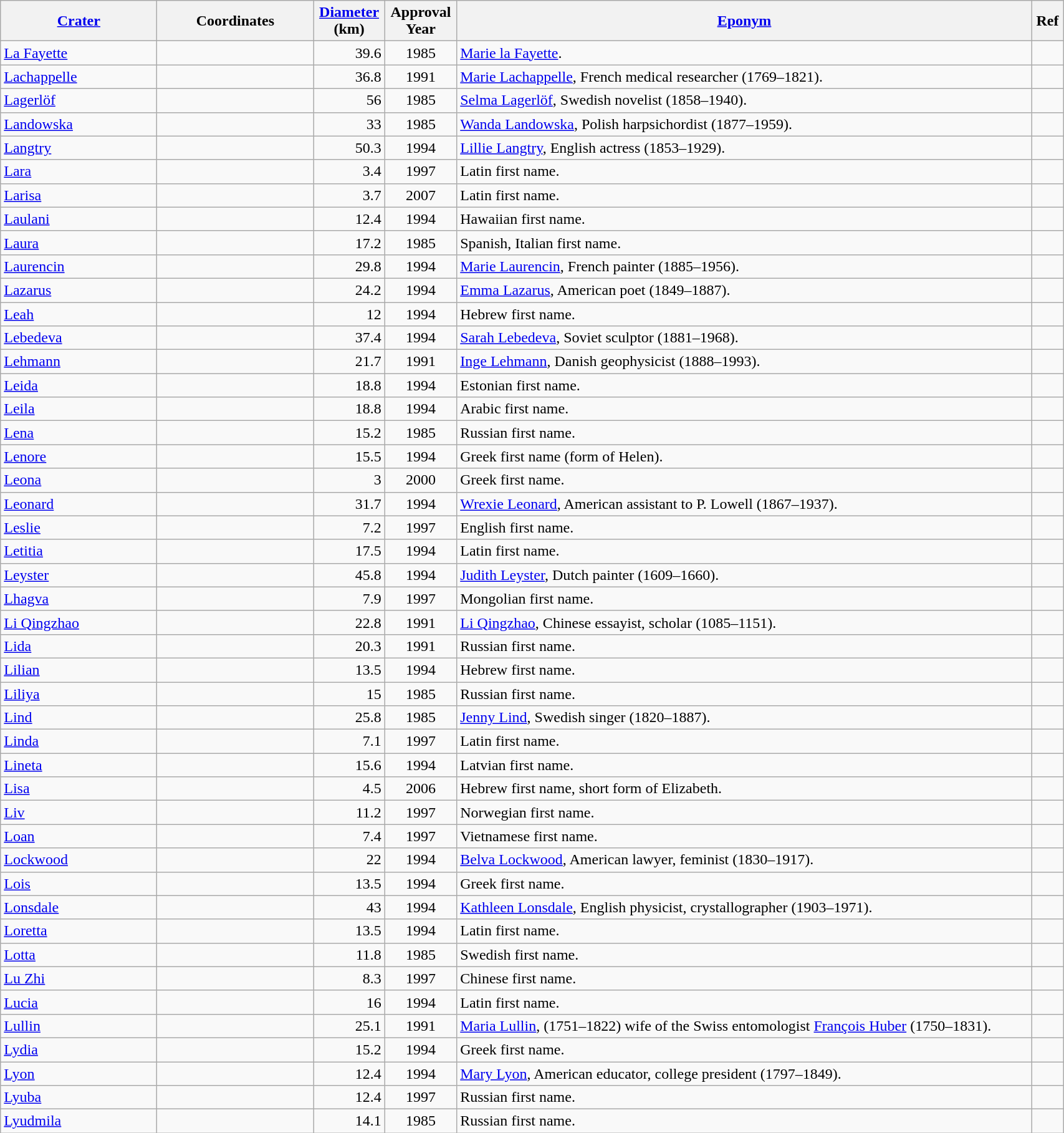<table class="wikitable sortable" style="min-width: 90%">
<tr>
<th style="width:10em"><a href='#'>Crater</a></th>
<th style="width:10em">Coordinates</th>
<th><a href='#'>Diameter</a><br>(km)</th>
<th>Approval<br>Year</th>
<th class="unsortable"><a href='#'>Eponym</a></th>
<th class="unsortable">Ref</th>
</tr>
<tr id="La Fayette">
<td><a href='#'>La Fayette</a></td>
<td></td>
<td align=right>39.6</td>
<td align=center>1985</td>
<td><a href='#'>Marie la Fayette</a>.</td>
<td></td>
</tr>
<tr id="Lachappelle">
<td><a href='#'>Lachappelle</a></td>
<td></td>
<td align=right>36.8</td>
<td align=center>1991</td>
<td><a href='#'>Marie Lachappelle</a>, French medical researcher (1769–1821).</td>
<td></td>
</tr>
<tr id="Lagerlöf">
<td><a href='#'>Lagerlöf</a></td>
<td></td>
<td align=right>56</td>
<td align=center>1985</td>
<td><a href='#'>Selma Lagerlöf</a>, Swedish novelist (1858–1940).</td>
<td></td>
</tr>
<tr id="Landowska">
<td><a href='#'>Landowska</a></td>
<td></td>
<td align=right>33</td>
<td align=center>1985</td>
<td><a href='#'>Wanda Landowska</a>, Polish harpsichordist (1877–1959).</td>
<td></td>
</tr>
<tr id="Langtry">
<td><a href='#'>Langtry</a></td>
<td></td>
<td align=right>50.3</td>
<td align=center>1994</td>
<td><a href='#'>Lillie Langtry</a>, English actress (1853–1929).</td>
<td></td>
</tr>
<tr id="Lara">
<td><a href='#'>Lara</a></td>
<td></td>
<td align=right>3.4</td>
<td align=center>1997</td>
<td>Latin first name.</td>
<td></td>
</tr>
<tr id="Larisa">
<td><a href='#'>Larisa</a></td>
<td></td>
<td align=right>3.7</td>
<td align=center>2007</td>
<td>Latin first name.</td>
<td></td>
</tr>
<tr id="Laulani">
<td><a href='#'>Laulani</a></td>
<td></td>
<td align=right>12.4</td>
<td align=center>1994</td>
<td>Hawaiian first name.</td>
<td></td>
</tr>
<tr id="Laura">
<td><a href='#'>Laura</a></td>
<td></td>
<td align=right>17.2</td>
<td align=center>1985</td>
<td>Spanish, Italian first name.</td>
<td></td>
</tr>
<tr id="Laurencin">
<td><a href='#'>Laurencin</a></td>
<td></td>
<td align=right>29.8</td>
<td align=center>1994</td>
<td><a href='#'>Marie Laurencin</a>, French painter (1885–1956).</td>
<td></td>
</tr>
<tr id="Lazarus">
<td><a href='#'>Lazarus</a></td>
<td></td>
<td align=right>24.2</td>
<td align=center>1994</td>
<td><a href='#'>Emma Lazarus</a>, American poet (1849–1887).</td>
<td></td>
</tr>
<tr id="Leah">
<td><a href='#'>Leah</a></td>
<td></td>
<td align=right>12</td>
<td align=center>1994</td>
<td>Hebrew first name.</td>
<td></td>
</tr>
<tr id="Lebedeva">
<td><a href='#'>Lebedeva</a></td>
<td></td>
<td align=right>37.4</td>
<td align=center>1994</td>
<td><a href='#'>Sarah Lebedeva</a>, Soviet sculptor (1881–1968).</td>
<td></td>
</tr>
<tr id="Lehmann">
<td><a href='#'>Lehmann</a></td>
<td></td>
<td align=right>21.7</td>
<td align=center>1991</td>
<td><a href='#'>Inge Lehmann</a>, Danish geophysicist (1888–1993).</td>
<td></td>
</tr>
<tr id="Leida">
<td><a href='#'>Leida</a></td>
<td></td>
<td align=right>18.8</td>
<td align=center>1994</td>
<td>Estonian first name.</td>
<td></td>
</tr>
<tr id="Leila">
<td><a href='#'>Leila</a></td>
<td></td>
<td align=right>18.8</td>
<td align=center>1994</td>
<td>Arabic first name.</td>
<td></td>
</tr>
<tr id="Lena">
<td><a href='#'>Lena</a></td>
<td></td>
<td align=right>15.2</td>
<td align=center>1985</td>
<td>Russian first name.</td>
<td></td>
</tr>
<tr id="Lenore">
<td><a href='#'>Lenore</a></td>
<td></td>
<td align=right>15.5</td>
<td align=center>1994</td>
<td>Greek first name (form of Helen).</td>
<td></td>
</tr>
<tr id="Leona">
<td><a href='#'>Leona</a></td>
<td></td>
<td align=right>3</td>
<td align=center>2000</td>
<td>Greek first name.</td>
<td></td>
</tr>
<tr id="Leonard">
<td><a href='#'>Leonard</a></td>
<td></td>
<td align=right>31.7</td>
<td align=center>1994</td>
<td><a href='#'>Wrexie Leonard</a>, American assistant to P. Lowell (1867–1937).</td>
<td></td>
</tr>
<tr id="Leslie">
<td><a href='#'>Leslie</a></td>
<td></td>
<td align=right>7.2</td>
<td align=center>1997</td>
<td>English first name.</td>
<td></td>
</tr>
<tr id="Letitia">
<td><a href='#'>Letitia</a></td>
<td></td>
<td align=right>17.5</td>
<td align=center>1994</td>
<td>Latin first name.</td>
<td></td>
</tr>
<tr id="Leyster">
<td><a href='#'>Leyster</a></td>
<td></td>
<td align=right>45.8</td>
<td align=center>1994</td>
<td><a href='#'>Judith Leyster</a>, Dutch painter (1609–1660).</td>
<td></td>
</tr>
<tr id="Lhagva">
<td><a href='#'>Lhagva</a></td>
<td></td>
<td align=right>7.9</td>
<td align=center>1997</td>
<td>Mongolian first name.</td>
<td></td>
</tr>
<tr id="Li Qingzhao">
<td><a href='#'>Li Qingzhao</a></td>
<td></td>
<td align=right>22.8</td>
<td align=center>1991</td>
<td><a href='#'>Li Qingzhao</a>, Chinese essayist, scholar (1085–1151).</td>
<td></td>
</tr>
<tr id="Lida">
<td><a href='#'>Lida</a></td>
<td></td>
<td align=right>20.3</td>
<td align=center>1991</td>
<td>Russian first name.</td>
<td></td>
</tr>
<tr id="Lilian">
<td><a href='#'>Lilian</a></td>
<td></td>
<td align=right>13.5</td>
<td align=center>1994</td>
<td>Hebrew first name.</td>
<td></td>
</tr>
<tr id="Liliya">
<td><a href='#'>Liliya</a></td>
<td></td>
<td align=right>15</td>
<td align=center>1985</td>
<td>Russian first name.</td>
<td></td>
</tr>
<tr id="Lind">
<td><a href='#'>Lind</a></td>
<td></td>
<td align=right>25.8</td>
<td align=center>1985</td>
<td><a href='#'>Jenny Lind</a>, Swedish singer (1820–1887).</td>
<td></td>
</tr>
<tr id="Linda">
<td><a href='#'>Linda</a></td>
<td></td>
<td align=right>7.1</td>
<td align=center>1997</td>
<td>Latin first name.</td>
<td></td>
</tr>
<tr id="Lineta">
<td><a href='#'>Lineta</a></td>
<td></td>
<td align=right>15.6</td>
<td align=center>1994</td>
<td>Latvian first name.</td>
<td></td>
</tr>
<tr id="Lisa">
<td><a href='#'>Lisa</a></td>
<td></td>
<td align=right>4.5</td>
<td align=center>2006</td>
<td>Hebrew first name, short form of Elizabeth.</td>
<td></td>
</tr>
<tr id="Liv">
<td><a href='#'>Liv</a></td>
<td></td>
<td align=right>11.2</td>
<td align=center>1997</td>
<td>Norwegian first name.</td>
<td></td>
</tr>
<tr id="Loan">
<td><a href='#'>Loan</a></td>
<td></td>
<td align=right>7.4</td>
<td align=center>1997</td>
<td>Vietnamese first name.</td>
<td></td>
</tr>
<tr id="Lockwood">
<td><a href='#'>Lockwood</a></td>
<td></td>
<td align=right>22</td>
<td align=center>1994</td>
<td><a href='#'>Belva Lockwood</a>, American lawyer, feminist (1830–1917).</td>
<td></td>
</tr>
<tr id="Lois">
<td><a href='#'>Lois</a></td>
<td></td>
<td align=right>13.5</td>
<td align=center>1994</td>
<td>Greek first name.</td>
<td></td>
</tr>
<tr id="Lonsdale">
<td><a href='#'>Lonsdale</a></td>
<td></td>
<td align=right>43</td>
<td align=center>1994</td>
<td><a href='#'>Kathleen Lonsdale</a>, English physicist, crystallographer (1903–1971).</td>
<td></td>
</tr>
<tr id="Loretta">
<td><a href='#'>Loretta</a></td>
<td></td>
<td align=right>13.5</td>
<td align=center>1994</td>
<td>Latin first name.</td>
<td></td>
</tr>
<tr id="Lotta">
<td><a href='#'>Lotta</a></td>
<td></td>
<td align=right>11.8</td>
<td align=center>1985</td>
<td>Swedish first name.</td>
<td></td>
</tr>
<tr id="Lu Zhi">
<td><a href='#'>Lu Zhi</a></td>
<td></td>
<td align=right>8.3</td>
<td align=center>1997</td>
<td>Chinese first name.</td>
<td></td>
</tr>
<tr id="Lucia">
<td><a href='#'>Lucia</a></td>
<td></td>
<td align=right>16</td>
<td align=center>1994</td>
<td>Latin first name.</td>
<td></td>
</tr>
<tr id="Lullin">
<td><a href='#'>Lullin</a></td>
<td></td>
<td align=right>25.1</td>
<td align=center>1991</td>
<td><a href='#'>Maria Lullin</a>, (1751–1822) wife of the Swiss entomologist <a href='#'>François Huber</a> (1750–1831).</td>
<td></td>
</tr>
<tr id="Lydia">
<td><a href='#'>Lydia</a></td>
<td></td>
<td align=right>15.2</td>
<td align=center>1994</td>
<td>Greek first name.</td>
<td></td>
</tr>
<tr id="Lyon">
<td><a href='#'>Lyon</a></td>
<td></td>
<td align=right>12.4</td>
<td align=center>1994</td>
<td><a href='#'>Mary Lyon</a>, American educator, college president (1797–1849).</td>
<td></td>
</tr>
<tr id="Lyuba">
<td><a href='#'>Lyuba</a></td>
<td></td>
<td align=right>12.4</td>
<td align=center>1997</td>
<td>Russian first name.</td>
<td></td>
</tr>
<tr id="Lyudmila">
<td><a href='#'>Lyudmila</a></td>
<td></td>
<td align=right>14.1</td>
<td align=center>1985</td>
<td>Russian first name.</td>
<td></td>
</tr>
</table>
